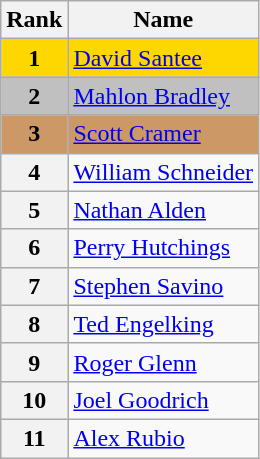<table class="wikitable">
<tr>
<th>Rank</th>
<th>Name</th>
</tr>
<tr bgcolor="gold">
<td align="center"><strong>1</strong></td>
<td><a href='#'>David Santee</a></td>
</tr>
<tr bgcolor="silver">
<td align="center"><strong>2</strong></td>
<td><a href='#'>Mahlon Bradley</a></td>
</tr>
<tr bgcolor="cc9966">
<td align="center"><strong>3</strong></td>
<td><a href='#'>Scott Cramer</a></td>
</tr>
<tr>
<th>4</th>
<td><a href='#'>William Schneider</a></td>
</tr>
<tr>
<th>5</th>
<td><a href='#'>Nathan Alden</a></td>
</tr>
<tr>
<th>6</th>
<td><a href='#'>Perry Hutchings</a></td>
</tr>
<tr>
<th>7</th>
<td><a href='#'>Stephen Savino</a></td>
</tr>
<tr>
<th>8</th>
<td><a href='#'>Ted Engelking</a></td>
</tr>
<tr>
<th>9</th>
<td><a href='#'>Roger Glenn</a></td>
</tr>
<tr>
<th>10</th>
<td><a href='#'>Joel Goodrich</a></td>
</tr>
<tr>
<th>11</th>
<td><a href='#'>Alex Rubio</a></td>
</tr>
</table>
